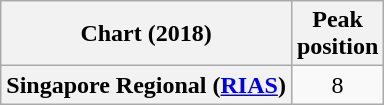<table class="wikitable plainrowheaders" style="text-align:center">
<tr>
<th scope="col">Chart (2018)</th>
<th scope="col">Peak<br>position</th>
</tr>
<tr>
<th scope="row">Singapore Regional (<a href='#'>RIAS</a>)</th>
<td>8</td>
</tr>
</table>
